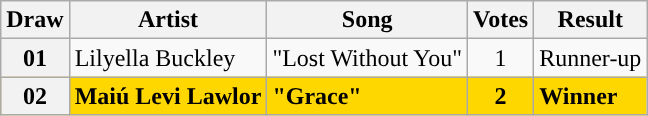<table class="wikitable sortable plainrowheaders">
<tr>
<th scope="col">Draw</th>
<th scope="col">Artist</th>
<th scope="col">Song</th>
<th>Votes</th>
<th scope="col">Result</th>
</tr>
<tr>
<th scope="row" style="text-align:center;">01</th>
<td>Lilyella Buckley</td>
<td>"Lost Without You" </td>
<td align="center">1</td>
<td>Runner-up</td>
</tr>
<tr style="font-weight: bold; background:gold;">
<th scope="row" style="text-align:center;">02</th>
<td>Maiú Levi Lawlor</td>
<td>"Grace" </td>
<td align="center">2</td>
<td>Winner</td>
</tr>
</table>
